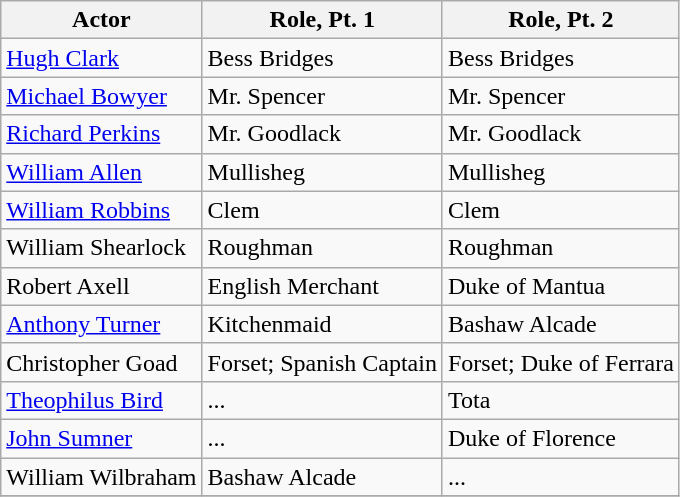<table class="wikitable">
<tr>
<th>Actor</th>
<th>Role, Pt. 1</th>
<th>Role, Pt. 2</th>
</tr>
<tr>
<td><a href='#'>Hugh Clark</a></td>
<td>Bess Bridges</td>
<td>Bess Bridges</td>
</tr>
<tr>
<td><a href='#'>Michael Bowyer</a></td>
<td>Mr. Spencer</td>
<td>Mr. Spencer</td>
</tr>
<tr>
<td><a href='#'>Richard Perkins</a></td>
<td>Mr. Goodlack</td>
<td>Mr. Goodlack</td>
</tr>
<tr>
<td><a href='#'>William Allen</a></td>
<td>Mullisheg</td>
<td>Mullisheg</td>
</tr>
<tr>
<td><a href='#'>William Robbins</a></td>
<td>Clem</td>
<td>Clem</td>
</tr>
<tr>
<td>William Shearlock</td>
<td>Roughman</td>
<td>Roughman</td>
</tr>
<tr>
<td>Robert Axell</td>
<td>English Merchant</td>
<td>Duke of Mantua</td>
</tr>
<tr>
<td><a href='#'>Anthony Turner</a></td>
<td>Kitchenmaid</td>
<td>Bashaw Alcade</td>
</tr>
<tr>
<td>Christopher Goad</td>
<td>Forset; Spanish Captain</td>
<td>Forset; Duke of Ferrara</td>
</tr>
<tr>
<td><a href='#'>Theophilus Bird</a></td>
<td>...</td>
<td>Tota</td>
</tr>
<tr>
<td><a href='#'>John Sumner</a></td>
<td>...</td>
<td>Duke of Florence</td>
</tr>
<tr>
<td>William Wilbraham</td>
<td>Bashaw Alcade</td>
<td>...</td>
</tr>
<tr>
</tr>
</table>
